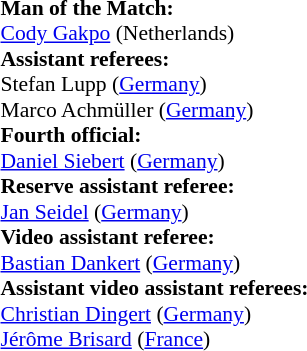<table style="width:50%;font-size:90%">
<tr>
<td><br><strong>Man of the Match:</strong>
<br><a href='#'>Cody Gakpo</a> (Netherlands)<br><strong>Assistant referees:</strong>
<br>Stefan Lupp (<a href='#'>Germany</a>)
<br>Marco Achmüller (<a href='#'>Germany</a>)
<br><strong>Fourth official:</strong>
<br><a href='#'>Daniel Siebert</a> (<a href='#'>Germany</a>)
<br><strong>Reserve assistant referee:</strong>
<br><a href='#'>Jan Seidel</a> (<a href='#'>Germany</a>)
<br><strong>Video assistant referee:</strong>
<br><a href='#'>Bastian Dankert</a> (<a href='#'>Germany</a>)
<br><strong>Assistant video assistant referees:</strong>
<br><a href='#'>Christian Dingert</a> (<a href='#'>Germany</a>)
<br><a href='#'>Jérôme Brisard</a> (<a href='#'>France</a>)</td>
</tr>
</table>
